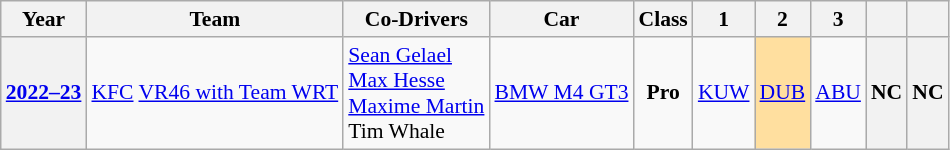<table class="wikitable" style="text-align:center; font-size:90%">
<tr>
<th>Year</th>
<th>Team</th>
<th>Co-Drivers</th>
<th>Car</th>
<th>Class</th>
<th>1</th>
<th>2</th>
<th>3</th>
<th></th>
<th></th>
</tr>
<tr>
<th><a href='#'>2022–23</a></th>
<td align="left"> <a href='#'>KFC</a> <a href='#'>VR46 with Team WRT</a></td>
<td align="left"> <a href='#'>Sean Gelael</a><br> <a href='#'>Max Hesse</a><br> <a href='#'>Maxime Martin</a><br> Tim Whale</td>
<td align="left"><a href='#'>BMW M4 GT3</a></td>
<td><strong>Pro</strong></td>
<td style="background:#;"><a href='#'>KUW</a><br></td>
<td style="background:#FFDF9F;"><a href='#'>DUB</a><br></td>
<td style="background:#;"><a href='#'>ABU</a><br></td>
<th>NC</th>
<th>NC</th>
</tr>
</table>
